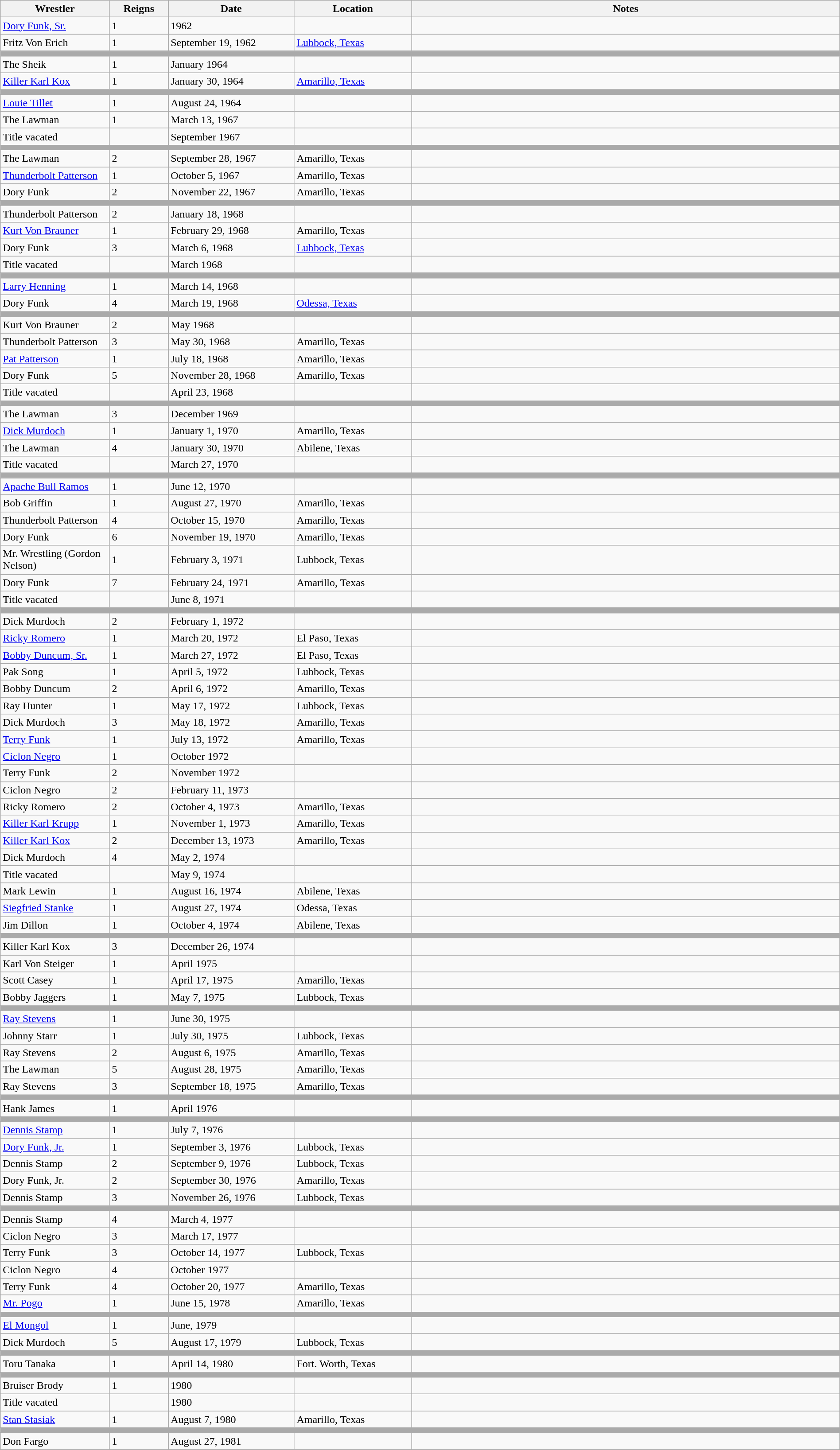<table class="wikitable sortable" width=100%>
<tr>
<th width=13%>Wrestler</th>
<th width=0%>Reigns</th>
<th width=15%>Date</th>
<th width=14%>Location</th>
<th width=51% class="unsortable">Notes</th>
</tr>
<tr>
<td><a href='#'>Dory Funk, Sr.</a></td>
<td>1</td>
<td>1962</td>
<td></td>
<td></td>
</tr>
<tr>
<td>Fritz Von Erich</td>
<td>1</td>
<td>September 19, 1962</td>
<td><a href='#'>Lubbock, Texas</a></td>
<td></td>
</tr>
<tr>
<td colspan=5 style="background: #aaaaaa;"></td>
</tr>
<tr>
<td>The Sheik</td>
<td>1</td>
<td>January 1964</td>
<td></td>
<td></td>
</tr>
<tr>
<td><a href='#'>Killer Karl Kox</a></td>
<td>1</td>
<td>January 30, 1964</td>
<td><a href='#'>Amarillo, Texas</a></td>
<td></td>
</tr>
<tr>
<td colspan=5 style="background: #aaaaaa;"></td>
</tr>
<tr>
<td><a href='#'>Louie Tillet</a></td>
<td>1</td>
<td>August 24, 1964</td>
<td></td>
<td></td>
</tr>
<tr>
<td>The Lawman</td>
<td>1</td>
<td>March 13, 1967</td>
<td></td>
<td></td>
</tr>
<tr>
<td>Title vacated</td>
<td></td>
<td>September 1967</td>
<td></td>
<td></td>
</tr>
<tr>
<td colspan=5 style="background: #aaaaaa;"></td>
</tr>
<tr>
<td>The Lawman</td>
<td>2</td>
<td>September 28, 1967</td>
<td>Amarillo, Texas</td>
<td></td>
</tr>
<tr>
<td><a href='#'>Thunderbolt Patterson</a></td>
<td>1</td>
<td>October 5, 1967</td>
<td>Amarillo, Texas</td>
<td></td>
</tr>
<tr>
<td>Dory Funk</td>
<td>2</td>
<td>November 22, 1967</td>
<td>Amarillo, Texas</td>
<td></td>
</tr>
<tr>
<td colspan=5 style="background: #aaaaaa;"></td>
</tr>
<tr>
<td>Thunderbolt Patterson</td>
<td>2</td>
<td>January 18, 1968</td>
<td></td>
<td></td>
</tr>
<tr>
<td><a href='#'>Kurt Von Brauner</a></td>
<td>1</td>
<td>February 29, 1968</td>
<td>Amarillo, Texas</td>
<td></td>
</tr>
<tr>
<td>Dory Funk</td>
<td>3</td>
<td>March 6, 1968</td>
<td><a href='#'>Lubbock, Texas</a></td>
<td></td>
</tr>
<tr>
<td>Title vacated</td>
<td></td>
<td>March 1968</td>
<td></td>
<td></td>
</tr>
<tr>
<td colspan=5 style="background: #aaaaaa;"></td>
</tr>
<tr>
<td><a href='#'>Larry Henning</a></td>
<td>1</td>
<td>March 14, 1968</td>
<td></td>
<td></td>
</tr>
<tr>
<td>Dory Funk</td>
<td>4</td>
<td>March 19, 1968</td>
<td><a href='#'>Odessa, Texas</a></td>
<td></td>
</tr>
<tr>
<td colspan=5 style="background: #aaaaaa;"></td>
</tr>
<tr>
<td>Kurt Von Brauner</td>
<td>2</td>
<td>May 1968</td>
<td></td>
<td></td>
</tr>
<tr>
<td>Thunderbolt Patterson</td>
<td>3</td>
<td>May 30, 1968</td>
<td>Amarillo, Texas</td>
<td></td>
</tr>
<tr>
<td><a href='#'>Pat Patterson</a></td>
<td>1</td>
<td>July 18, 1968</td>
<td>Amarillo, Texas</td>
<td></td>
</tr>
<tr>
<td>Dory Funk</td>
<td>5</td>
<td>November 28, 1968</td>
<td>Amarillo, Texas</td>
<td></td>
</tr>
<tr>
<td>Title vacated</td>
<td></td>
<td>April 23, 1968</td>
<td></td>
<td></td>
</tr>
<tr>
<td colspan=5 style="background: #aaaaaa;"></td>
</tr>
<tr>
<td>The Lawman</td>
<td>3</td>
<td>December 1969</td>
<td></td>
<td></td>
</tr>
<tr>
<td><a href='#'>Dick Murdoch</a></td>
<td>1</td>
<td>January 1, 1970</td>
<td>Amarillo, Texas</td>
<td></td>
</tr>
<tr>
<td>The Lawman</td>
<td>4</td>
<td>January 30, 1970</td>
<td>Abilene, Texas</td>
<td></td>
</tr>
<tr>
<td>Title vacated</td>
<td></td>
<td>March 27, 1970</td>
<td></td>
<td></td>
</tr>
<tr>
<td colspan=5 style="background: #aaaaaa;"></td>
</tr>
<tr>
<td><a href='#'>Apache Bull Ramos</a></td>
<td>1</td>
<td>June 12, 1970</td>
<td></td>
<td></td>
</tr>
<tr>
<td>Bob Griffin</td>
<td>1</td>
<td>August 27, 1970</td>
<td>Amarillo, Texas</td>
<td></td>
</tr>
<tr>
<td>Thunderbolt Patterson</td>
<td>4</td>
<td>October 15, 1970</td>
<td>Amarillo, Texas</td>
<td></td>
</tr>
<tr>
<td>Dory Funk</td>
<td>6</td>
<td>November 19, 1970</td>
<td>Amarillo, Texas</td>
<td></td>
</tr>
<tr>
<td>Mr. Wrestling (Gordon Nelson)</td>
<td>1</td>
<td>February 3, 1971</td>
<td>Lubbock, Texas</td>
<td></td>
</tr>
<tr>
<td>Dory Funk</td>
<td>7</td>
<td>February 24, 1971</td>
<td>Amarillo, Texas</td>
<td></td>
</tr>
<tr>
<td>Title vacated</td>
<td></td>
<td>June 8, 1971</td>
<td></td>
<td></td>
</tr>
<tr>
<td colspan=5 style="background: #aaaaaa;"></td>
</tr>
<tr>
<td>Dick Murdoch</td>
<td>2</td>
<td>February 1, 1972</td>
<td></td>
<td></td>
</tr>
<tr>
<td><a href='#'>Ricky Romero</a></td>
<td>1</td>
<td>March 20, 1972</td>
<td>El Paso, Texas</td>
<td></td>
</tr>
<tr>
<td><a href='#'>Bobby Duncum, Sr.</a></td>
<td>1</td>
<td>March 27, 1972</td>
<td>El Paso, Texas</td>
<td></td>
</tr>
<tr>
<td>Pak Song</td>
<td>1</td>
<td>April 5, 1972</td>
<td>Lubbock, Texas</td>
<td></td>
</tr>
<tr>
<td>Bobby Duncum</td>
<td>2</td>
<td>April 6, 1972</td>
<td>Amarillo, Texas</td>
<td></td>
</tr>
<tr>
<td>Ray Hunter</td>
<td>1</td>
<td>May 17, 1972</td>
<td>Lubbock, Texas</td>
<td></td>
</tr>
<tr>
<td>Dick Murdoch</td>
<td>3</td>
<td>May 18, 1972</td>
<td>Amarillo, Texas</td>
<td></td>
</tr>
<tr>
<td><a href='#'>Terry Funk</a></td>
<td>1</td>
<td>July 13, 1972</td>
<td>Amarillo, Texas</td>
<td></td>
</tr>
<tr>
<td><a href='#'>Ciclon Negro</a></td>
<td>1</td>
<td>October 1972</td>
<td></td>
<td></td>
</tr>
<tr>
<td>Terry Funk</td>
<td>2</td>
<td>November 1972</td>
<td></td>
<td></td>
</tr>
<tr>
<td>Ciclon Negro</td>
<td>2</td>
<td>February 11, 1973</td>
<td></td>
<td></td>
</tr>
<tr>
<td>Ricky Romero</td>
<td>2</td>
<td>October 4, 1973</td>
<td>Amarillo, Texas</td>
<td></td>
</tr>
<tr>
<td><a href='#'>Killer Karl Krupp</a></td>
<td>1</td>
<td>November 1, 1973</td>
<td>Amarillo, Texas</td>
<td></td>
</tr>
<tr>
<td><a href='#'>Killer Karl Kox</a></td>
<td>2</td>
<td>December 13, 1973</td>
<td>Amarillo, Texas</td>
<td></td>
</tr>
<tr>
<td>Dick Murdoch</td>
<td>4</td>
<td>May 2, 1974</td>
<td></td>
<td></td>
</tr>
<tr>
<td>Title vacated</td>
<td></td>
<td>May 9, 1974</td>
<td></td>
<td></td>
</tr>
<tr>
<td>Mark Lewin</td>
<td>1</td>
<td>August 16, 1974</td>
<td>Abilene, Texas</td>
<td></td>
</tr>
<tr>
<td><a href='#'>Siegfried Stanke</a></td>
<td>1</td>
<td>August 27, 1974</td>
<td>Odessa, Texas</td>
<td></td>
</tr>
<tr>
<td>Jim Dillon</td>
<td>1</td>
<td>October 4, 1974</td>
<td>Abilene, Texas</td>
<td></td>
</tr>
<tr>
<td colspan=5 style="background: #aaaaaa;"></td>
</tr>
<tr>
<td>Killer Karl Kox</td>
<td>3</td>
<td>December 26, 1974</td>
<td></td>
<td></td>
</tr>
<tr>
<td>Karl Von Steiger</td>
<td>1</td>
<td>April 1975</td>
<td></td>
<td></td>
</tr>
<tr>
<td>Scott Casey</td>
<td>1</td>
<td>April 17, 1975</td>
<td>Amarillo, Texas</td>
<td></td>
</tr>
<tr>
<td>Bobby Jaggers</td>
<td>1</td>
<td>May 7, 1975</td>
<td>Lubbock, Texas</td>
<td></td>
</tr>
<tr>
<td colspan=5 style="background: #aaaaaa;"></td>
</tr>
<tr>
<td><a href='#'>Ray Stevens</a></td>
<td>1</td>
<td>June 30, 1975</td>
<td></td>
<td></td>
</tr>
<tr>
<td>Johnny Starr</td>
<td>1</td>
<td>July 30, 1975</td>
<td>Lubbock, Texas</td>
<td></td>
</tr>
<tr>
<td>Ray Stevens</td>
<td>2</td>
<td>August 6, 1975</td>
<td>Amarillo, Texas</td>
<td></td>
</tr>
<tr>
<td>The Lawman</td>
<td>5</td>
<td>August 28, 1975</td>
<td>Amarillo, Texas</td>
<td></td>
</tr>
<tr>
<td>Ray Stevens</td>
<td>3</td>
<td>September 18, 1975</td>
<td>Amarillo, Texas</td>
<td></td>
</tr>
<tr>
<td colspan=5 style="background: #aaaaaa;"></td>
</tr>
<tr>
<td>Hank James</td>
<td>1</td>
<td>April 1976</td>
<td></td>
<td></td>
</tr>
<tr>
<td colspan=5 style="background: #aaaaaa;"></td>
</tr>
<tr>
<td><a href='#'>Dennis Stamp</a></td>
<td>1</td>
<td>July 7, 1976</td>
<td></td>
<td></td>
</tr>
<tr>
<td><a href='#'>Dory Funk, Jr.</a></td>
<td>1</td>
<td>September 3, 1976</td>
<td>Lubbock, Texas</td>
<td></td>
</tr>
<tr>
<td>Dennis Stamp</td>
<td>2</td>
<td>September 9, 1976</td>
<td>Lubbock, Texas</td>
<td></td>
</tr>
<tr>
<td>Dory Funk, Jr.</td>
<td>2</td>
<td>September 30, 1976</td>
<td>Amarillo, Texas</td>
<td></td>
</tr>
<tr>
<td>Dennis Stamp</td>
<td>3</td>
<td>November 26, 1976</td>
<td>Lubbock, Texas</td>
<td></td>
</tr>
<tr>
<td colspan=5 style="background: #aaaaaa;"></td>
</tr>
<tr>
<td>Dennis Stamp</td>
<td>4</td>
<td>March 4, 1977</td>
<td></td>
<td></td>
</tr>
<tr>
<td>Ciclon Negro</td>
<td>3</td>
<td>March 17, 1977</td>
<td></td>
<td></td>
</tr>
<tr>
<td>Terry Funk</td>
<td>3</td>
<td>October 14, 1977</td>
<td>Lubbock, Texas</td>
<td></td>
</tr>
<tr>
<td>Ciclon Negro</td>
<td>4</td>
<td>October 1977</td>
<td></td>
<td></td>
</tr>
<tr>
<td>Terry Funk</td>
<td>4</td>
<td>October 20, 1977</td>
<td>Amarillo, Texas</td>
<td></td>
</tr>
<tr>
<td><a href='#'>Mr. Pogo</a></td>
<td>1</td>
<td>June 15, 1978</td>
<td>Amarillo, Texas</td>
<td></td>
</tr>
<tr>
<td colspan=5 style="background: #aaaaaa;"></td>
</tr>
<tr>
<td><a href='#'>El Mongol</a></td>
<td>1</td>
<td>June, 1979</td>
<td></td>
<td></td>
</tr>
<tr>
<td>Dick Murdoch</td>
<td>5</td>
<td>August 17, 1979</td>
<td>Lubbock, Texas</td>
<td></td>
</tr>
<tr>
<td colspan=5 style="background: #aaaaaa;"></td>
</tr>
<tr>
<td>Toru Tanaka</td>
<td>1</td>
<td>April 14, 1980</td>
<td>Fort. Worth, Texas</td>
<td></td>
</tr>
<tr>
<td colspan=5 style="background: #aaaaaa;"></td>
</tr>
<tr>
<td>Bruiser Brody</td>
<td>1</td>
<td>1980</td>
<td></td>
<td></td>
</tr>
<tr>
<td>Title vacated</td>
<td></td>
<td>1980</td>
<td></td>
<td></td>
</tr>
<tr>
<td><a href='#'>Stan Stasiak</a></td>
<td>1</td>
<td>August 7, 1980</td>
<td>Amarillo, Texas</td>
<td></td>
</tr>
<tr>
<td colspan=5 style="background: #aaaaaa;"></td>
</tr>
<tr>
<td>Don Fargo</td>
<td>1</td>
<td>August 27, 1981</td>
<td></td>
<td></td>
</tr>
<tr>
</tr>
</table>
